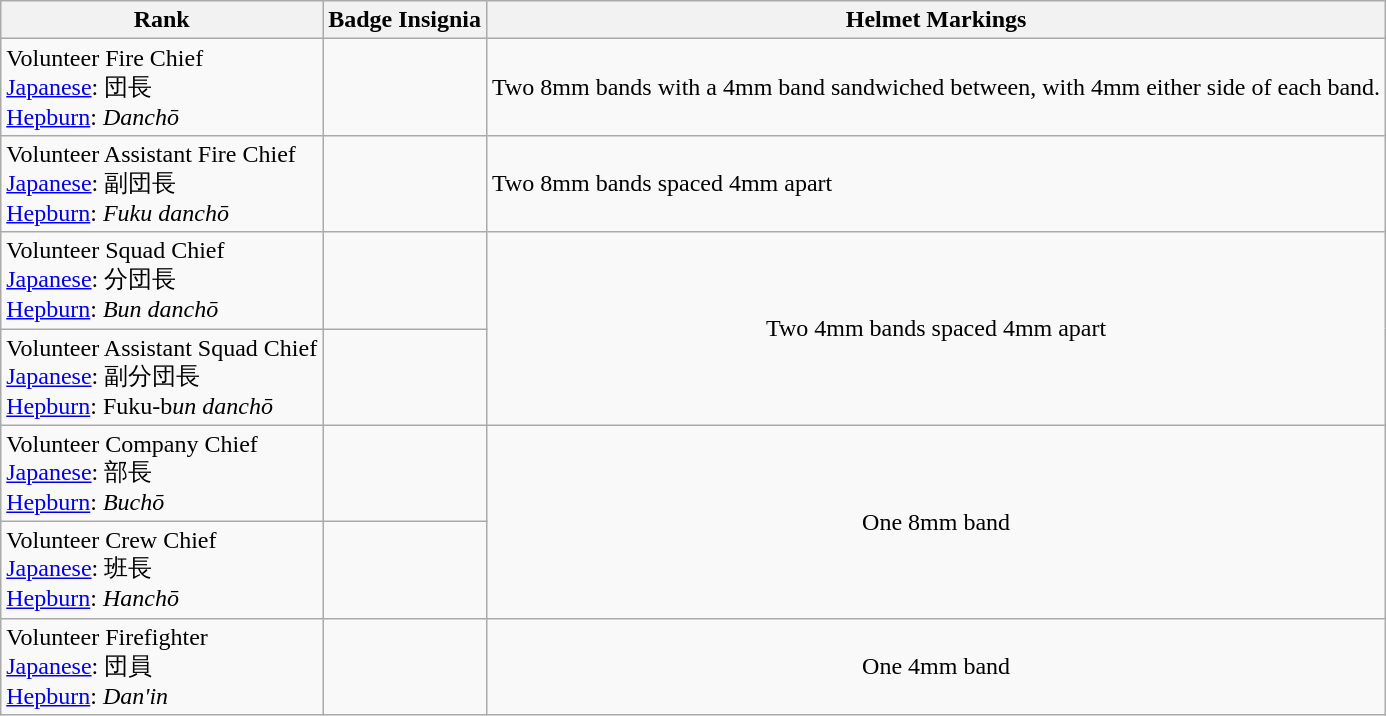<table class=wikitable>
<tr>
<th>Rank</th>
<th>Badge Insignia</th>
<th>Helmet Markings</th>
</tr>
<tr>
<td>Volunteer Fire Chief<br><a href='#'>Japanese</a>: 団長<br><a href='#'>Hepburn</a>: <em>Danchō</em></td>
<td align="center"></td>
<td align="center">Two 8mm bands with a 4mm band sandwiched between, with 4mm either side of each band.</td>
</tr>
<tr>
<td>Volunteer Assistant Fire Chief<br><a href='#'>Japanese</a>: 副団長<br><a href='#'>Hepburn</a>: <em>Fuku danchō</em></td>
<td align="center"></td>
<td>Two 8mm bands spaced 4mm apart</td>
</tr>
<tr>
<td>Volunteer Squad Chief<br><a href='#'>Japanese</a>: 分団長<br><a href='#'>Hepburn</a>: <em>Bun danchō</em></td>
<td align="center"></td>
<td rowspan="2" align="center">Two 4mm bands spaced 4mm apart</td>
</tr>
<tr>
<td>Volunteer Assistant Squad Chief<br><a href='#'>Japanese</a>: 副分団長<br><a href='#'>Hepburn</a>: Fuku-b<em>un danchō</em></td>
<td align="center"></td>
</tr>
<tr>
<td>Volunteer Company Chief<br><a href='#'>Japanese</a>: 部長<br><a href='#'>Hepburn</a>: <em>Buchō</em></td>
<td align="center"></td>
<td rowspan="2" align="center">One 8mm band</td>
</tr>
<tr>
<td>Volunteer Crew Chief<br><a href='#'>Japanese</a>: 班長<br><a href='#'>Hepburn</a>: <em>Hanchō</em></td>
<td align="center"></td>
</tr>
<tr>
<td>Volunteer Firefighter<br><a href='#'>Japanese</a>: 団員<br><a href='#'>Hepburn</a>: <em>Dan'in</em></td>
<td align="center"></td>
<td align="center">One 4mm band</td>
</tr>
</table>
